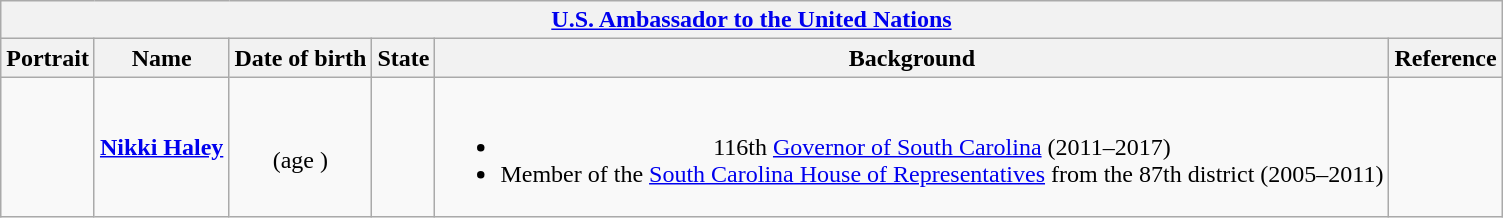<table class="wikitable collapsible" style="text-align:center;">
<tr>
<th colspan="6"><a href='#'>U.S. Ambassador to the United Nations</a></th>
</tr>
<tr>
<th>Portrait</th>
<th>Name</th>
<th>Date of birth</th>
<th>State</th>
<th>Background</th>
<th>Reference</th>
</tr>
<tr>
<td></td>
<td><strong><a href='#'>Nikki Haley</a></strong></td>
<td><br>(age )</td>
<td></td>
<td><br><ul><li>116th <a href='#'>Governor of South Carolina</a> (2011–2017)</li><li>Member of the <a href='#'>South Carolina House of Representatives</a> from the 87th district (2005–2011)</li></ul></td>
<td></td>
</tr>
</table>
